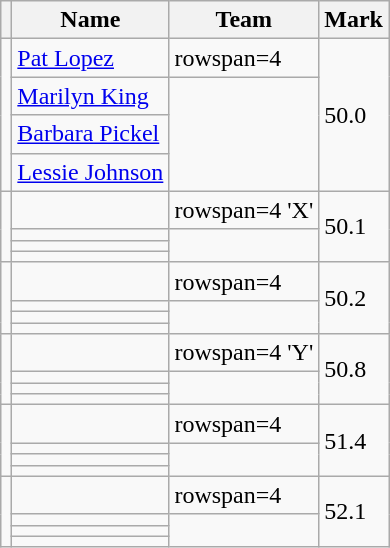<table class=wikitable>
<tr>
<th></th>
<th>Name</th>
<th>Team</th>
<th>Mark</th>
</tr>
<tr>
<td rowspan=4></td>
<td><a href='#'>Pat Lopez</a></td>
<td>rowspan=4 </td>
<td rowspan=4>50.0</td>
</tr>
<tr>
<td><a href='#'>Marilyn King</a></td>
</tr>
<tr>
<td><a href='#'>Barbara Pickel</a></td>
</tr>
<tr>
<td><a href='#'>Lessie Johnson</a></td>
</tr>
<tr>
<td rowspan=4></td>
<td></td>
<td>rowspan=4  'X'</td>
<td rowspan=4>50.1</td>
</tr>
<tr>
<td></td>
</tr>
<tr>
<td></td>
</tr>
<tr>
<td></td>
</tr>
<tr>
<td rowspan=4></td>
<td></td>
<td>rowspan=4 </td>
<td rowspan=4>50.2</td>
</tr>
<tr>
<td></td>
</tr>
<tr>
<td></td>
</tr>
<tr>
<td></td>
</tr>
<tr>
<td rowspan=4></td>
<td></td>
<td>rowspan=4  'Y'</td>
<td rowspan=4>50.8</td>
</tr>
<tr>
<td></td>
</tr>
<tr>
<td></td>
</tr>
<tr>
<td></td>
</tr>
<tr>
<td rowspan=4></td>
<td></td>
<td>rowspan=4 </td>
<td rowspan=4>51.4</td>
</tr>
<tr>
<td></td>
</tr>
<tr>
<td></td>
</tr>
<tr>
<td></td>
</tr>
<tr>
<td rowspan=4></td>
<td></td>
<td>rowspan=4 </td>
<td rowspan=4>52.1</td>
</tr>
<tr>
<td></td>
</tr>
<tr>
<td></td>
</tr>
<tr>
<td></td>
</tr>
</table>
